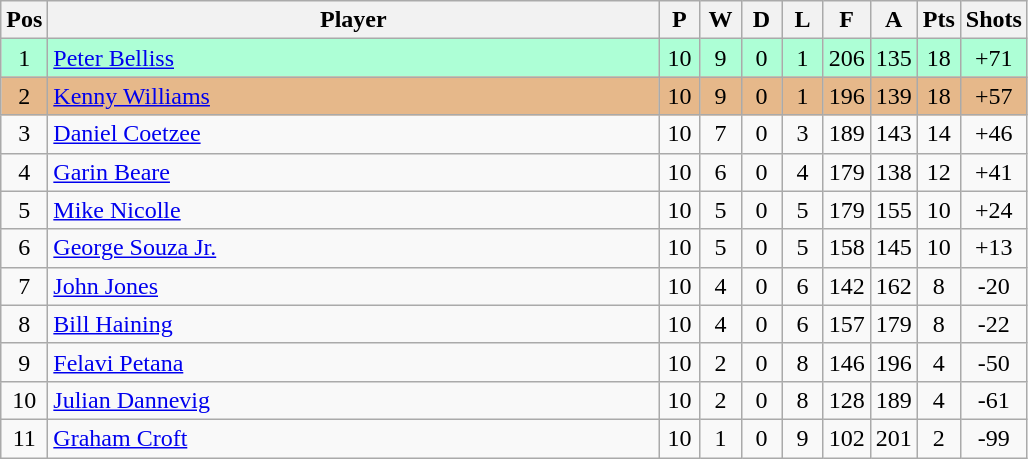<table class="wikitable" style="font-size: 100%">
<tr>
<th width=20>Pos</th>
<th width=400>Player</th>
<th width=20>P</th>
<th width=20>W</th>
<th width=20>D</th>
<th width=20>L</th>
<th width=20>F</th>
<th width=20>A</th>
<th width=20>Pts</th>
<th width=20>Shots</th>
</tr>
<tr align=center style="background: #ADFFD6;">
<td>1</td>
<td align="left"> <a href='#'>Peter Belliss</a></td>
<td>10</td>
<td>9</td>
<td>0</td>
<td>1</td>
<td>206</td>
<td>135</td>
<td>18</td>
<td>+71</td>
</tr>
<tr align=center style="background: #E6B88A;">
<td>2</td>
<td align="left"> <a href='#'>Kenny Williams</a></td>
<td>10</td>
<td>9</td>
<td>0</td>
<td>1</td>
<td>196</td>
<td>139</td>
<td>18</td>
<td>+57</td>
</tr>
<tr align=center>
<td>3</td>
<td align="left"> <a href='#'>Daniel Coetzee</a></td>
<td>10</td>
<td>7</td>
<td>0</td>
<td>3</td>
<td>189</td>
<td>143</td>
<td>14</td>
<td>+46</td>
</tr>
<tr align=center>
<td>4</td>
<td align="left"> <a href='#'>Garin Beare</a></td>
<td>10</td>
<td>6</td>
<td>0</td>
<td>4</td>
<td>179</td>
<td>138</td>
<td>12</td>
<td>+41</td>
</tr>
<tr align=center>
<td>5</td>
<td align="left"> <a href='#'>Mike Nicolle</a></td>
<td>10</td>
<td>5</td>
<td>0</td>
<td>5</td>
<td>179</td>
<td>155</td>
<td>10</td>
<td>+24</td>
</tr>
<tr align=center>
<td>6</td>
<td align="left"> <a href='#'>George Souza Jr.</a></td>
<td>10</td>
<td>5</td>
<td>0</td>
<td>5</td>
<td>158</td>
<td>145</td>
<td>10</td>
<td>+13</td>
</tr>
<tr align=center>
<td>7</td>
<td align="left"> <a href='#'>John Jones</a></td>
<td>10</td>
<td>4</td>
<td>0</td>
<td>6</td>
<td>142</td>
<td>162</td>
<td>8</td>
<td>-20</td>
</tr>
<tr align=center>
<td>8</td>
<td align="left"> <a href='#'>Bill Haining</a></td>
<td>10</td>
<td>4</td>
<td>0</td>
<td>6</td>
<td>157</td>
<td>179</td>
<td>8</td>
<td>-22</td>
</tr>
<tr align=center>
<td>9</td>
<td align="left"> <a href='#'>Felavi Petana</a></td>
<td>10</td>
<td>2</td>
<td>0</td>
<td>8</td>
<td>146</td>
<td>196</td>
<td>4</td>
<td>-50</td>
</tr>
<tr align=center>
<td>10</td>
<td align="left"> <a href='#'>Julian Dannevig</a></td>
<td>10</td>
<td>2</td>
<td>0</td>
<td>8</td>
<td>128</td>
<td>189</td>
<td>4</td>
<td>-61</td>
</tr>
<tr align=center>
<td>11</td>
<td align="left"> <a href='#'>Graham Croft</a></td>
<td>10</td>
<td>1</td>
<td>0</td>
<td>9</td>
<td>102</td>
<td>201</td>
<td>2</td>
<td>-99</td>
</tr>
</table>
